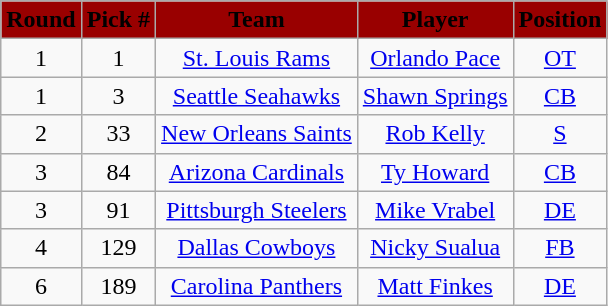<table class="wikitable" style="text-align:center">
<tr style="background:#900;">
<td><strong><span>Round</span></strong></td>
<td><strong><span>Pick #</span></strong></td>
<td><strong><span>Team</span></strong></td>
<td><strong><span>Player</span></strong></td>
<td><strong><span>Position</span></strong></td>
</tr>
<tr>
<td>1</td>
<td align=center>1</td>
<td><a href='#'>St. Louis Rams</a></td>
<td><a href='#'>Orlando Pace</a></td>
<td><a href='#'>OT</a></td>
</tr>
<tr>
<td>1</td>
<td align=center>3</td>
<td><a href='#'>Seattle Seahawks</a></td>
<td><a href='#'>Shawn Springs</a></td>
<td><a href='#'>CB</a></td>
</tr>
<tr>
<td>2</td>
<td align=center>33</td>
<td><a href='#'>New Orleans Saints</a></td>
<td><a href='#'>Rob Kelly</a></td>
<td><a href='#'>S</a></td>
</tr>
<tr>
<td>3</td>
<td align=center>84</td>
<td><a href='#'>Arizona Cardinals</a></td>
<td><a href='#'>Ty Howard</a></td>
<td><a href='#'>CB</a></td>
</tr>
<tr>
<td>3</td>
<td align=center>91</td>
<td><a href='#'>Pittsburgh Steelers</a></td>
<td><a href='#'>Mike Vrabel</a></td>
<td><a href='#'>DE</a></td>
</tr>
<tr>
<td>4</td>
<td align=center>129</td>
<td><a href='#'>Dallas Cowboys</a></td>
<td><a href='#'>Nicky Sualua</a></td>
<td><a href='#'>FB</a></td>
</tr>
<tr>
<td>6</td>
<td align=center>189</td>
<td><a href='#'>Carolina Panthers</a></td>
<td><a href='#'>Matt Finkes</a></td>
<td><a href='#'>DE</a></td>
</tr>
</table>
